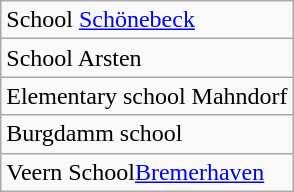<table class="wikitable sortable float-right" style="clear:right;">
<tr>
<td>School <a href='#'>Schönebeck</a></td>
</tr>
<tr>
<td>School Arsten</td>
</tr>
<tr>
<td>Elementary school Mahndorf</td>
</tr>
<tr>
<td>Burgdamm school</td>
</tr>
<tr>
<td>Veern School<a href='#'>Bremerhaven</a></td>
</tr>
</table>
